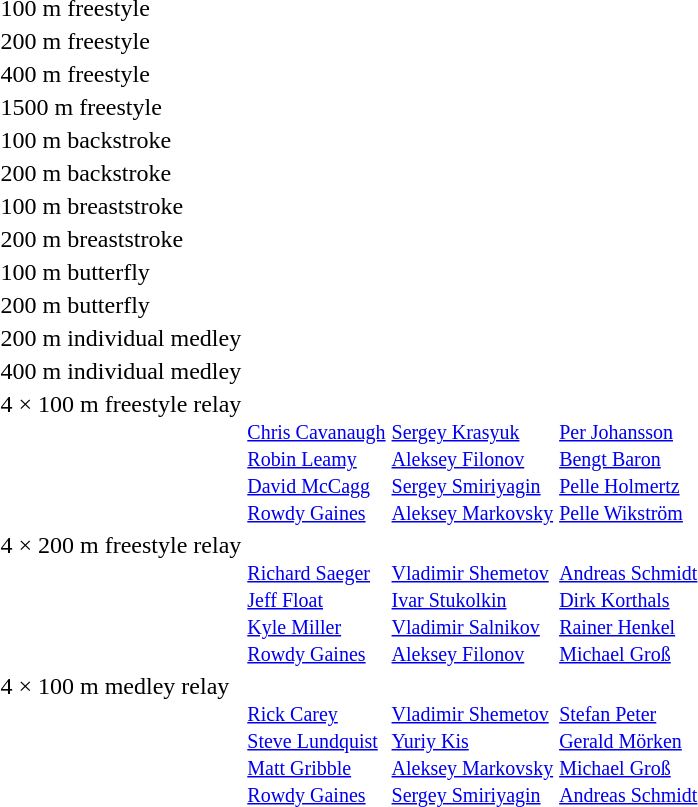<table>
<tr valign="top">
<td>100 m freestyle</td>
<td></td>
<td></td>
<td></td>
</tr>
<tr valign="top">
<td>200 m freestyle</td>
<td></td>
<td></td>
<td></td>
</tr>
<tr valign="top">
<td>400 m freestyle</td>
<td></td>
<td></td>
<td></td>
</tr>
<tr valign="top">
<td>1500 m freestyle</td>
<td></td>
<td></td>
<td></td>
</tr>
<tr valign="top">
<td>100 m backstroke</td>
<td></td>
<td></td>
<td></td>
</tr>
<tr valign="top">
<td>200 m backstroke</td>
<td></td>
<td></td>
<td></td>
</tr>
<tr valign="top">
<td>100 m breaststroke</td>
<td></td>
<td></td>
<td></td>
</tr>
<tr valign="top">
<td>200 m breaststroke</td>
<td></td>
<td></td>
<td></td>
</tr>
<tr valign="top">
<td>100 m butterfly</td>
<td></td>
<td></td>
<td></td>
</tr>
<tr valign="top">
<td>200 m butterfly</td>
<td></td>
<td></td>
<td></td>
</tr>
<tr valign="top">
<td>200 m individual medley</td>
<td></td>
<td></td>
<td></td>
</tr>
<tr valign="top">
<td>400 m individual medley</td>
<td></td>
<td></td>
<td></td>
</tr>
<tr valign=top>
<td>4 × 100 m freestyle relay</td>
<td><br><small><a href='#'>Chris Cavanaugh</a><br><a href='#'>Robin Leamy</a><br><a href='#'>David McCagg</a><br><a href='#'>Rowdy Gaines</a></small></td>
<td><br><small><a href='#'>Sergey Krasyuk</a><br><a href='#'>Aleksey Filonov</a><br><a href='#'>Sergey Smiriyagin</a><br><a href='#'>Aleksey Markovsky</a></small></td>
<td><br><small><a href='#'>Per Johansson</a><br><a href='#'>Bengt Baron</a><br><a href='#'>Pelle Holmertz</a><br><a href='#'>Pelle Wikström</a></small></td>
</tr>
<tr valign="top">
<td>4 × 200 m freestyle relay</td>
<td><br><small><a href='#'>Richard Saeger</a><br><a href='#'>Jeff Float</a><br><a href='#'>Kyle Miller</a><br><a href='#'>Rowdy Gaines</a></small></td>
<td><br><small><a href='#'>Vladimir Shemetov</a><br><a href='#'>Ivar Stukolkin</a><br><a href='#'>Vladimir Salnikov</a><br><a href='#'>Aleksey Filonov</a></small></td>
<td><br><small><a href='#'>Andreas Schmidt</a><br><a href='#'>Dirk Korthals</a><br><a href='#'>Rainer Henkel</a><br><a href='#'>Michael Groß</a></small></td>
</tr>
<tr valign="top">
<td>4 × 100 m medley relay</td>
<td><br><small><a href='#'>Rick Carey</a><br><a href='#'>Steve Lundquist</a><br><a href='#'>Matt Gribble</a><br><a href='#'>Rowdy Gaines</a></small></td>
<td><br><small><a href='#'>Vladimir Shemetov</a><br><a href='#'>Yuriy Kis</a><br><a href='#'>Aleksey Markovsky</a><br><a href='#'>Sergey Smiriyagin</a></small></td>
<td><br><small><a href='#'>Stefan Peter</a><br><a href='#'>Gerald Mörken</a><br><a href='#'>Michael Groß</a><br><a href='#'>Andreas Schmidt</a></small></td>
</tr>
</table>
